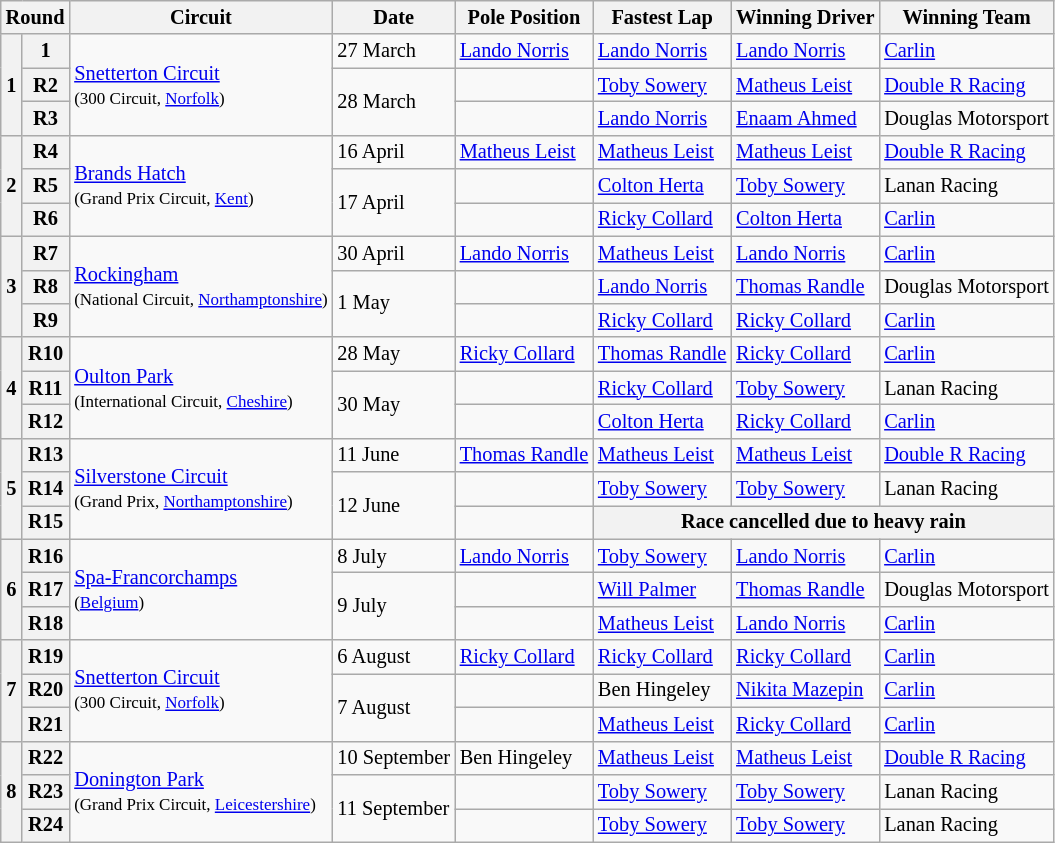<table class="wikitable" style="font-size: 85%">
<tr>
<th colspan=2>Round</th>
<th>Circuit</th>
<th>Date</th>
<th>Pole Position</th>
<th>Fastest Lap</th>
<th>Winning Driver</th>
<th>Winning Team</th>
</tr>
<tr>
<th rowspan=3>1</th>
<th>1</th>
<td rowspan=3> <a href='#'>Snetterton Circuit</a><br><small>(300 Circuit, <a href='#'>Norfolk</a>)</small></td>
<td>27 March</td>
<td> <a href='#'>Lando Norris</a></td>
<td> <a href='#'>Lando Norris</a></td>
<td> <a href='#'>Lando Norris</a></td>
<td><a href='#'>Carlin</a></td>
</tr>
<tr>
<th>R2</th>
<td rowspan=2>28 March</td>
<td></td>
<td> <a href='#'>Toby Sowery</a></td>
<td> <a href='#'>Matheus Leist</a></td>
<td><a href='#'>Double R Racing</a></td>
</tr>
<tr>
<th>R3</th>
<td></td>
<td> <a href='#'>Lando Norris</a></td>
<td> <a href='#'>Enaam Ahmed</a></td>
<td>Douglas Motorsport</td>
</tr>
<tr>
<th rowspan=3>2</th>
<th>R4</th>
<td rowspan=3> <a href='#'>Brands Hatch</a><br><small>(Grand Prix Circuit, <a href='#'>Kent</a>)</small></td>
<td>16 April</td>
<td> <a href='#'>Matheus Leist</a></td>
<td> <a href='#'>Matheus Leist</a></td>
<td> <a href='#'>Matheus Leist</a></td>
<td><a href='#'>Double R Racing</a></td>
</tr>
<tr>
<th>R5</th>
<td rowspan=2>17 April</td>
<td></td>
<td> <a href='#'>Colton Herta</a></td>
<td> <a href='#'>Toby Sowery</a></td>
<td>Lanan Racing</td>
</tr>
<tr>
<th>R6</th>
<td></td>
<td> <a href='#'>Ricky Collard</a></td>
<td> <a href='#'>Colton Herta</a></td>
<td><a href='#'>Carlin</a></td>
</tr>
<tr>
<th rowspan=3>3</th>
<th>R7</th>
<td rowspan=3> <a href='#'>Rockingham</a><br><small>(National Circuit, <a href='#'>Northamptonshire</a>)</small></td>
<td>30 April</td>
<td> <a href='#'>Lando Norris</a></td>
<td> <a href='#'>Matheus Leist</a></td>
<td> <a href='#'>Lando Norris</a></td>
<td><a href='#'>Carlin</a></td>
</tr>
<tr>
<th>R8</th>
<td rowspan=2>1 May</td>
<td></td>
<td> <a href='#'>Lando Norris</a></td>
<td> <a href='#'>Thomas Randle</a></td>
<td>Douglas Motorsport</td>
</tr>
<tr>
<th>R9</th>
<td></td>
<td> <a href='#'>Ricky Collard</a></td>
<td> <a href='#'>Ricky Collard</a></td>
<td><a href='#'>Carlin</a></td>
</tr>
<tr>
<th rowspan=3>4</th>
<th>R10</th>
<td rowspan=3> <a href='#'>Oulton Park</a><br><small>(International Circuit, <a href='#'>Cheshire</a>)</small></td>
<td>28 May</td>
<td> <a href='#'>Ricky Collard</a></td>
<td> <a href='#'>Thomas Randle</a></td>
<td> <a href='#'>Ricky Collard</a></td>
<td><a href='#'>Carlin</a></td>
</tr>
<tr>
<th>R11</th>
<td rowspan=2>30 May</td>
<td></td>
<td> <a href='#'>Ricky Collard</a></td>
<td> <a href='#'>Toby Sowery</a></td>
<td>Lanan Racing</td>
</tr>
<tr>
<th>R12</th>
<td></td>
<td> <a href='#'>Colton Herta</a></td>
<td> <a href='#'>Ricky Collard</a></td>
<td><a href='#'>Carlin</a></td>
</tr>
<tr>
<th rowspan=3>5</th>
<th>R13</th>
<td rowspan=3> <a href='#'>Silverstone Circuit</a><br><small>(Grand Prix, <a href='#'>Northamptonshire</a>)</small></td>
<td>11 June</td>
<td> <a href='#'>Thomas Randle</a></td>
<td> <a href='#'>Matheus Leist</a></td>
<td> <a href='#'>Matheus Leist</a></td>
<td><a href='#'>Double R Racing</a></td>
</tr>
<tr>
<th>R14</th>
<td rowspan=2>12 June</td>
<td></td>
<td> <a href='#'>Toby Sowery</a></td>
<td> <a href='#'>Toby Sowery</a></td>
<td>Lanan Racing</td>
</tr>
<tr>
<th>R15</th>
<td></td>
<th colspan=3>Race cancelled due to heavy rain</th>
</tr>
<tr>
<th rowspan=3>6</th>
<th>R16</th>
<td rowspan=3> <a href='#'>Spa-Francorchamps</a><br><small>(<a href='#'>Belgium</a>)</small></td>
<td>8 July</td>
<td> <a href='#'>Lando Norris</a></td>
<td> <a href='#'>Toby Sowery</a></td>
<td> <a href='#'>Lando Norris</a></td>
<td><a href='#'>Carlin</a></td>
</tr>
<tr>
<th>R17</th>
<td rowspan=2>9 July</td>
<td></td>
<td> <a href='#'>Will Palmer</a></td>
<td> <a href='#'>Thomas Randle</a></td>
<td>Douglas Motorsport</td>
</tr>
<tr>
<th>R18</th>
<td></td>
<td> <a href='#'>Matheus Leist</a></td>
<td> <a href='#'>Lando Norris</a></td>
<td><a href='#'>Carlin</a></td>
</tr>
<tr>
<th rowspan=3>7</th>
<th>R19</th>
<td rowspan=3> <a href='#'>Snetterton Circuit</a><br><small>(300 Circuit, <a href='#'>Norfolk</a>)</small></td>
<td>6 August</td>
<td> <a href='#'>Ricky Collard</a></td>
<td> <a href='#'>Ricky Collard</a></td>
<td> <a href='#'>Ricky Collard</a></td>
<td><a href='#'>Carlin</a></td>
</tr>
<tr>
<th>R20</th>
<td rowspan=2>7 August</td>
<td></td>
<td> Ben Hingeley</td>
<td> <a href='#'>Nikita Mazepin</a></td>
<td><a href='#'>Carlin</a></td>
</tr>
<tr>
<th>R21</th>
<td></td>
<td> <a href='#'>Matheus Leist</a></td>
<td> <a href='#'>Ricky Collard</a></td>
<td><a href='#'>Carlin</a></td>
</tr>
<tr>
<th rowspan=3>8</th>
<th>R22</th>
<td rowspan=3> <a href='#'>Donington Park</a><br><small>(Grand Prix Circuit, <a href='#'>Leicestershire</a>)</small></td>
<td>10 September</td>
<td> Ben Hingeley</td>
<td> <a href='#'>Matheus Leist</a></td>
<td> <a href='#'>Matheus Leist</a></td>
<td><a href='#'>Double R Racing</a></td>
</tr>
<tr>
<th>R23</th>
<td rowspan=2>11 September</td>
<td></td>
<td> <a href='#'>Toby Sowery</a></td>
<td> <a href='#'>Toby Sowery</a></td>
<td>Lanan Racing</td>
</tr>
<tr>
<th>R24</th>
<td></td>
<td> <a href='#'>Toby Sowery</a></td>
<td> <a href='#'>Toby Sowery</a></td>
<td>Lanan Racing</td>
</tr>
</table>
